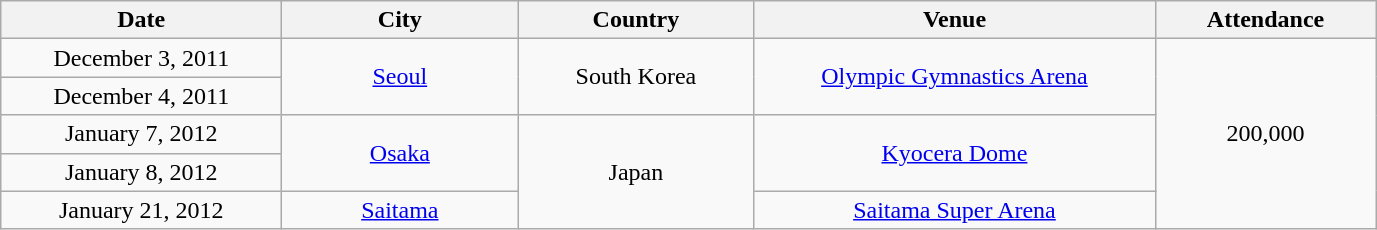<table class="wikitable" style="text-align:center;">
<tr>
<th width="180">Date</th>
<th width="150">City</th>
<th width="150">Country</th>
<th width="260">Venue</th>
<th width="140">Attendance</th>
</tr>
<tr>
<td>December 3, 2011</td>
<td rowspan=2><a href='#'>Seoul</a></td>
<td rowspan=2>South Korea</td>
<td rowspan=2><a href='#'>Olympic Gymnastics Arena</a></td>
<td rowspan=5>200,000</td>
</tr>
<tr>
<td>December 4, 2011</td>
</tr>
<tr>
<td>January 7, 2012</td>
<td rowspan=2><a href='#'>Osaka</a></td>
<td rowspan=3>Japan</td>
<td rowspan=2><a href='#'>Kyocera Dome</a></td>
</tr>
<tr>
<td>January 8, 2012</td>
</tr>
<tr>
<td>January 21, 2012</td>
<td><a href='#'>Saitama</a></td>
<td><a href='#'>Saitama Super Arena</a></td>
</tr>
</table>
